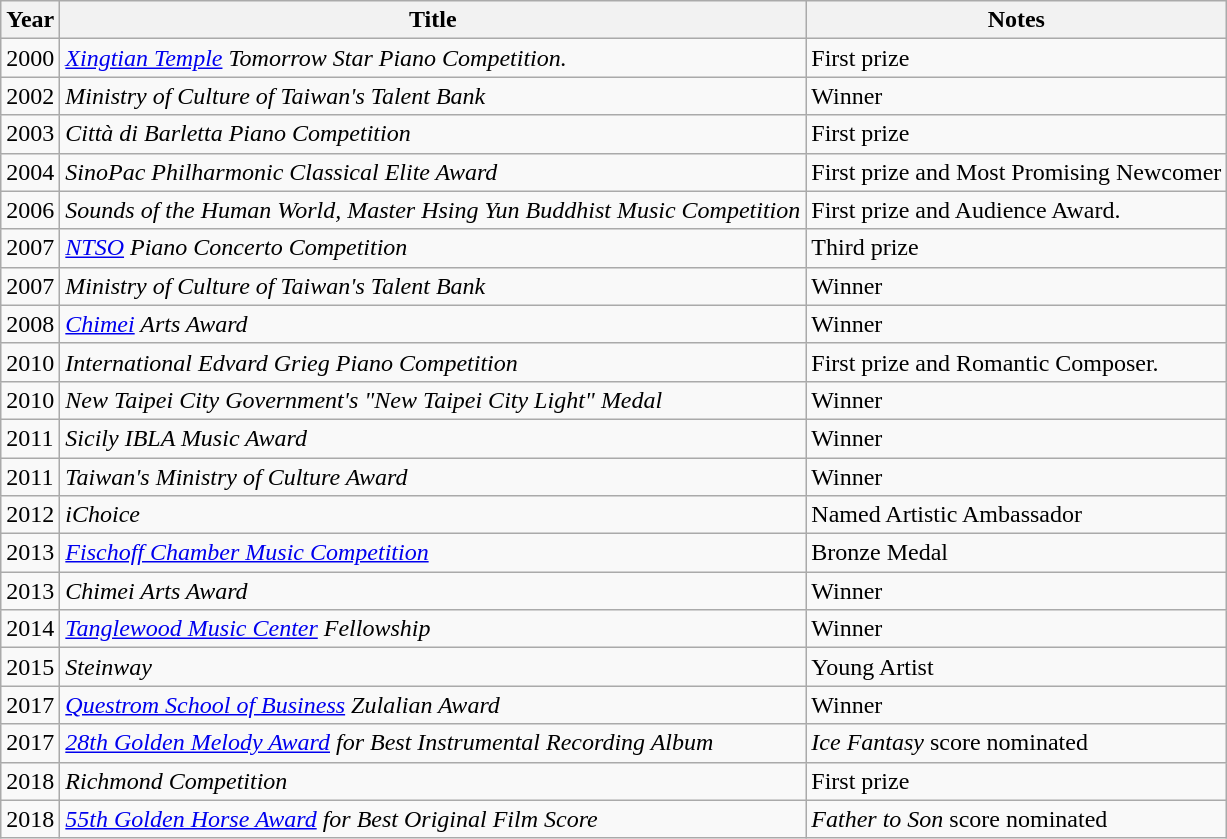<table class="wikitable">
<tr>
<th>Year</th>
<th>Title</th>
<th>Notes</th>
</tr>
<tr>
<td>2000</td>
<td><em><a href='#'>Xingtian Temple</a> Tomorrow Star Piano Competition.</em></td>
<td>First prize</td>
</tr>
<tr>
<td>2002</td>
<td><em>Ministry of Culture of Taiwan's Talent Bank</em></td>
<td>Winner</td>
</tr>
<tr>
<td>2003</td>
<td><em>Città di Barletta Piano Competition</em></td>
<td>First prize</td>
</tr>
<tr>
<td>2004</td>
<td><em>SinoPac Philharmonic Classical Elite Award</em></td>
<td>First prize and Most Promising Newcomer</td>
</tr>
<tr>
<td>2006</td>
<td><em>Sounds of the Human World, Master Hsing Yun Buddhist Music Competition</em></td>
<td>First prize and Audience Award.</td>
</tr>
<tr>
<td>2007</td>
<td><em><a href='#'>NTSO</a> Piano Concerto Competition</em></td>
<td>Third prize</td>
</tr>
<tr>
<td>2007</td>
<td><em>Ministry of Culture of Taiwan's Talent Bank</em></td>
<td>Winner</td>
</tr>
<tr>
<td>2008</td>
<td><em><a href='#'>Chimei</a> Arts Award</em></td>
<td>Winner</td>
</tr>
<tr>
<td>2010</td>
<td><em>International Edvard Grieg Piano Competition</em></td>
<td>First prize and Romantic Composer.</td>
</tr>
<tr>
<td>2010</td>
<td><em>New Taipei City Government's "New Taipei City Light" Medal</em></td>
<td>Winner</td>
</tr>
<tr>
<td>2011</td>
<td><em>Sicily IBLA Music Award</em></td>
<td>Winner</td>
</tr>
<tr>
<td>2011</td>
<td><em>Taiwan's Ministry of Culture Award</em></td>
<td>Winner</td>
</tr>
<tr>
<td>2012</td>
<td><em>iChoice</em></td>
<td>Named Artistic Ambassador</td>
</tr>
<tr>
<td>2013</td>
<td><em><a href='#'>Fischoff Chamber Music Competition</a></em></td>
<td>Bronze Medal</td>
</tr>
<tr>
<td>2013</td>
<td><em>Chimei Arts Award</em></td>
<td>Winner</td>
</tr>
<tr>
<td>2014</td>
<td><em><a href='#'>Tanglewood Music Center</a></em> <em>Fellowship</em></td>
<td>Winner</td>
</tr>
<tr>
<td>2015</td>
<td><em>Steinway</em></td>
<td>Young Artist</td>
</tr>
<tr>
<td>2017</td>
<td><em><a href='#'>Questrom School of Business</a> Zulalian Award</em></td>
<td>Winner</td>
</tr>
<tr>
<td>2017</td>
<td><em><a href='#'>28th Golden Melody Award</a> for Best Instrumental Recording Album</em></td>
<td><em>Ice Fantasy</em> score nominated</td>
</tr>
<tr>
<td>2018</td>
<td><em>Richmond Competition</em></td>
<td>First prize</td>
</tr>
<tr>
<td>2018</td>
<td><em><a href='#'>55th Golden Horse Award</a> for Best Original Film Score</em></td>
<td><em>Father to Son</em> score nominated</td>
</tr>
</table>
